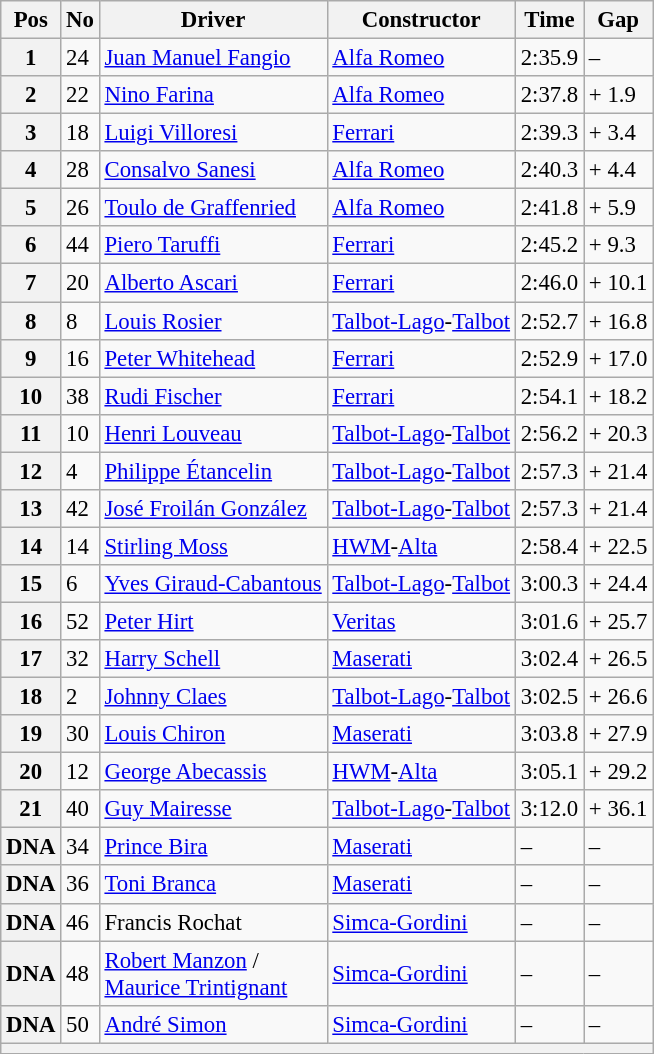<table class="wikitable sortable" style="font-size: 95%;">
<tr>
<th>Pos</th>
<th>No</th>
<th>Driver</th>
<th>Constructor</th>
<th>Time</th>
<th class="unsortable">Gap</th>
</tr>
<tr>
<th>1</th>
<td>24</td>
<td data-sort-value="FAN"> <a href='#'>Juan Manuel Fangio</a></td>
<td><a href='#'>Alfa Romeo</a></td>
<td>2:35.9</td>
<td>–</td>
</tr>
<tr>
<th>2</th>
<td>22</td>
<td data-sort-value="FAR"> <a href='#'>Nino Farina</a></td>
<td><a href='#'>Alfa Romeo</a></td>
<td>2:37.8</td>
<td>+ 1.9</td>
</tr>
<tr>
<th>3</th>
<td>18</td>
<td data-sort-value="VIL"> <a href='#'>Luigi Villoresi</a></td>
<td><a href='#'>Ferrari</a></td>
<td>2:39.3</td>
<td>+ 3.4</td>
</tr>
<tr>
<th>4</th>
<td>28</td>
<td data-sort-value="SAN"> <a href='#'>Consalvo Sanesi</a></td>
<td><a href='#'>Alfa Romeo</a></td>
<td>2:40.3</td>
<td>+ 4.4</td>
</tr>
<tr>
<th>5</th>
<td>26</td>
<td data-sort-value="GRA"> <a href='#'>Toulo de Graffenried</a></td>
<td><a href='#'>Alfa Romeo</a></td>
<td>2:41.8</td>
<td>+ 5.9</td>
</tr>
<tr>
<th>6</th>
<td>44</td>
<td data-sort-value="TAR"> <a href='#'>Piero Taruffi</a></td>
<td><a href='#'>Ferrari</a></td>
<td>2:45.2</td>
<td>+ 9.3</td>
</tr>
<tr>
<th>7</th>
<td>20</td>
<td data-sort-value="ASC"> <a href='#'>Alberto Ascari</a></td>
<td><a href='#'>Ferrari</a></td>
<td>2:46.0</td>
<td>+ 10.1</td>
</tr>
<tr>
<th>8</th>
<td>8</td>
<td data-sort-value="ROS"> <a href='#'>Louis Rosier</a></td>
<td><a href='#'>Talbot-Lago</a>-<a href='#'>Talbot</a></td>
<td>2:52.7</td>
<td>+ 16.8</td>
</tr>
<tr>
<th>9</th>
<td>16</td>
<td data-sort-value="WHI"> <a href='#'>Peter Whitehead</a></td>
<td><a href='#'>Ferrari</a></td>
<td>2:52.9</td>
<td>+ 17.0</td>
</tr>
<tr>
<th>10</th>
<td>38</td>
<td data-sort-value="FIS"> <a href='#'>Rudi Fischer</a></td>
<td><a href='#'>Ferrari</a></td>
<td>2:54.1</td>
<td>+ 18.2</td>
</tr>
<tr>
<th>11</th>
<td>10</td>
<td data-sort-value="LOU"> <a href='#'>Henri Louveau</a></td>
<td><a href='#'>Talbot-Lago</a>-<a href='#'>Talbot</a></td>
<td>2:56.2</td>
<td>+ 20.3</td>
</tr>
<tr>
<th>12</th>
<td>4</td>
<td data-sort-value="ETA"> <a href='#'>Philippe Étancelin</a></td>
<td><a href='#'>Talbot-Lago</a>-<a href='#'>Talbot</a></td>
<td>2:57.3</td>
<td>+ 21.4</td>
</tr>
<tr>
<th>13</th>
<td>42</td>
<td data-sort-value="GON"> <a href='#'>José Froilán González</a></td>
<td><a href='#'>Talbot-Lago</a>-<a href='#'>Talbot</a></td>
<td>2:57.3</td>
<td>+ 21.4</td>
</tr>
<tr>
<th>14</th>
<td>14</td>
<td data-sort-value="MOS"> <a href='#'>Stirling Moss</a></td>
<td><a href='#'>HWM</a>-<a href='#'>Alta</a></td>
<td>2:58.4</td>
<td>+ 22.5</td>
</tr>
<tr>
<th>15</th>
<td>6</td>
<td data-sort-value="GIR"> <a href='#'>Yves Giraud-Cabantous</a></td>
<td><a href='#'>Talbot-Lago</a>-<a href='#'>Talbot</a></td>
<td>3:00.3</td>
<td>+ 24.4</td>
</tr>
<tr>
<th>16</th>
<td>52</td>
<td data-sort-value="HIR"> <a href='#'>Peter Hirt</a></td>
<td><a href='#'>Veritas</a></td>
<td>3:01.6</td>
<td>+ 25.7</td>
</tr>
<tr>
<th>17</th>
<td>32</td>
<td data-sort-value="SCH"> <a href='#'>Harry Schell</a></td>
<td><a href='#'>Maserati</a></td>
<td>3:02.4</td>
<td>+ 26.5</td>
</tr>
<tr>
<th>18</th>
<td>2</td>
<td data-sort-value="CLA"> <a href='#'>Johnny Claes</a></td>
<td><a href='#'>Talbot-Lago</a>-<a href='#'>Talbot</a></td>
<td>3:02.5</td>
<td>+ 26.6</td>
</tr>
<tr>
<th>19</th>
<td>30</td>
<td data-sort-value="CHI"> <a href='#'>Louis Chiron</a></td>
<td><a href='#'>Maserati</a></td>
<td>3:03.8</td>
<td>+ 27.9</td>
</tr>
<tr>
<th>20</th>
<td>12</td>
<td data-sort-value="ABE"> <a href='#'>George Abecassis</a></td>
<td><a href='#'>HWM</a>-<a href='#'>Alta</a></td>
<td>3:05.1</td>
<td>+ 29.2</td>
</tr>
<tr>
<th>21</th>
<td>40</td>
<td data-sort-value="MAI"> <a href='#'>Guy Mairesse</a></td>
<td><a href='#'>Talbot-Lago</a>-<a href='#'>Talbot</a></td>
<td>3:12.0</td>
<td>+ 36.1</td>
</tr>
<tr>
<th data-sort-value="27">DNA</th>
<td>34</td>
<td data-sort-value="BIR"> <a href='#'>Prince Bira</a></td>
<td><a href='#'>Maserati</a></td>
<td data-sort-value="27">–</td>
<td>–</td>
</tr>
<tr>
<th data-sort-value="27">DNA</th>
<td>36</td>
<td data-sort-value="BRA"> <a href='#'>Toni Branca</a></td>
<td><a href='#'>Maserati</a></td>
<td data-sort-value="27">–</td>
<td>–</td>
</tr>
<tr>
<th data-sort-value="27">DNA</th>
<td>46</td>
<td data-sort-value="ROC"> Francis Rochat</td>
<td><a href='#'>Simca-Gordini</a></td>
<td data-sort-value="27">–</td>
<td>–</td>
</tr>
<tr>
<th data-sort-value="27">DNA</th>
<td>48</td>
<td data-sort-value="MAN"> <a href='#'>Robert Manzon</a> /<br> <a href='#'>Maurice Trintignant</a></td>
<td><a href='#'>Simca-Gordini</a></td>
<td data-sort-value="27">–</td>
<td>–</td>
</tr>
<tr>
<th data-sort-value="27">DNA</th>
<td>50</td>
<td data-sort-value="SIM"> <a href='#'>André Simon</a></td>
<td><a href='#'>Simca-Gordini</a></td>
<td data-sort-value="27">–</td>
<td>–</td>
</tr>
<tr>
<th colspan="6"></th>
</tr>
</table>
